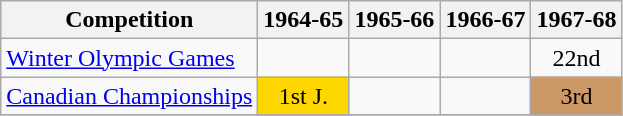<table class="wikitable">
<tr>
<th>Competition</th>
<th>1964-65</th>
<th>1965-66</th>
<th>1966-67</th>
<th>1967-68</th>
</tr>
<tr>
<td><a href='#'>Winter Olympic Games</a></td>
<td></td>
<td></td>
<td></td>
<td align="center">22nd</td>
</tr>
<tr>
<td><a href='#'>Canadian Championships</a></td>
<td align="center" bgcolor="gold">1st J.</td>
<td></td>
<td></td>
<td align="center" bgcolor="#cc9966">3rd</td>
</tr>
<tr>
</tr>
</table>
